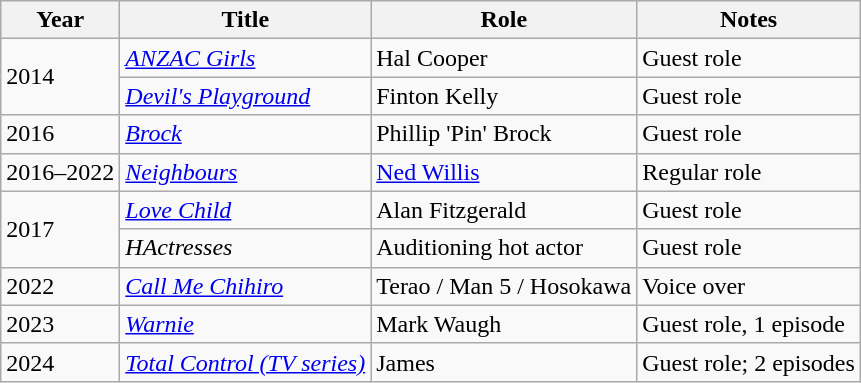<table class="wikitable sortable plainrowheaders">
<tr>
<th scope="col">Year</th>
<th scope="col">Title</th>
<th scope="col">Role</th>
<th scope="col" class="unsortable">Notes</th>
</tr>
<tr>
<td rowspan="2" scope="row">2014</td>
<td><em><a href='#'>ANZAC Girls</a></em></td>
<td>Hal Cooper</td>
<td>Guest role</td>
</tr>
<tr>
<td><em><a href='#'>Devil's Playground</a></em></td>
<td>Finton Kelly</td>
<td>Guest role</td>
</tr>
<tr>
<td scope="row">2016</td>
<td><em><a href='#'>Brock</a></em></td>
<td>Phillip 'Pin' Brock</td>
<td>Guest role</td>
</tr>
<tr>
<td scope="row">2016–2022</td>
<td><em><a href='#'>Neighbours</a></em></td>
<td><a href='#'>Ned Willis</a></td>
<td>Regular role</td>
</tr>
<tr>
<td rowspan="2" scope="row">2017</td>
<td><em><a href='#'>Love Child</a></em></td>
<td>Alan Fitzgerald</td>
<td>Guest role</td>
</tr>
<tr>
<td><em>HActresses</em></td>
<td>Auditioning hot actor</td>
<td>Guest role</td>
</tr>
<tr>
<td scope="row">2022</td>
<td><em><a href='#'>Call Me Chihiro</a></em></td>
<td>Terao / Man 5 / Hosokawa</td>
<td>Voice over</td>
</tr>
<tr>
<td scope="row">2023</td>
<td><em><a href='#'>Warnie</a></em></td>
<td>Mark Waugh</td>
<td>Guest role, 1 episode</td>
</tr>
<tr>
<td>2024</td>
<td><em><a href='#'>Total Control (TV series)</a></em></td>
<td>James</td>
<td>Guest role; 2 episodes</td>
</tr>
</table>
